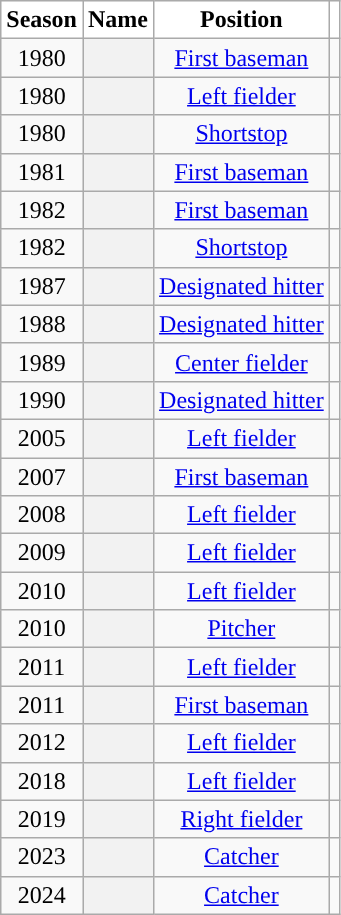<table class="wikitable sortable plainrowheaders" style="text-align:center">
<tr>
<th scope="col" style="background-color:#ffffff; border-top:#">Season</th>
<th scope="col" style="background-color:#ffffff; border-top:#">Name</th>
<th scope="col" style="background-color:#ffffff; border-top:#">Position</th>
<th scope="col" class="unsortable" style="background-color:#ffffff; border-top:#"></th>
</tr>
<tr>
<td>1980</td>
<th scope="row" style="text-align:center"> </th>
<td><a href='#'>First baseman</a></td>
<td></td>
</tr>
<tr>
<td>1980</td>
<th scope="row" style="text-align:center"></th>
<td><a href='#'>Left fielder</a></td>
<td></td>
</tr>
<tr>
<td>1980</td>
<th scope="row" style="text-align:center"> </th>
<td><a href='#'>Shortstop</a></td>
<td></td>
</tr>
<tr>
<td>1981</td>
<th scope="row" style="text-align:center"> </th>
<td><a href='#'>First baseman</a></td>
<td></td>
</tr>
<tr>
<td>1982</td>
<th scope="row" style="text-align:center"> </th>
<td><a href='#'>First baseman</a></td>
<td></td>
</tr>
<tr>
<td>1982</td>
<th scope="row" style="text-align:center"> </th>
<td><a href='#'>Shortstop</a></td>
<td></td>
</tr>
<tr>
<td>1987</td>
<th scope="row" style="text-align:center"> </th>
<td><a href='#'>Designated hitter</a></td>
<td></td>
</tr>
<tr>
<td>1988</td>
<th scope="row" style="text-align:center"> </th>
<td><a href='#'>Designated hitter</a></td>
<td></td>
</tr>
<tr>
<td>1989</td>
<th scope="row" style="text-align:center"> </th>
<td><a href='#'>Center fielder</a></td>
<td></td>
</tr>
<tr>
<td>1990</td>
<th scope="row" style="text-align:center"></th>
<td><a href='#'>Designated hitter</a></td>
<td></td>
</tr>
<tr>
<td>2005</td>
<th scope="row" style="text-align:center"></th>
<td><a href='#'>Left fielder</a></td>
<td></td>
</tr>
<tr>
<td>2007</td>
<th scope="row" style="text-align:center"> </th>
<td><a href='#'>First baseman</a></td>
<td></td>
</tr>
<tr>
<td>2008</td>
<th scope="row" style="text-align:center"> </th>
<td><a href='#'>Left fielder</a></td>
<td></td>
</tr>
<tr>
<td>2009</td>
<th scope="row" style="text-align:center"> </th>
<td><a href='#'>Left fielder</a></td>
<td></td>
</tr>
<tr>
<td>2010</td>
<th scope="row" style="text-align:center"> </th>
<td><a href='#'>Left fielder</a></td>
<td></td>
</tr>
<tr>
<td>2010</td>
<th scope="row" style="text-align:center"></th>
<td><a href='#'>Pitcher</a></td>
<td></td>
</tr>
<tr>
<td>2011</td>
<th scope="row" style="text-align:center"> </th>
<td><a href='#'>Left fielder</a></td>
<td></td>
</tr>
<tr>
<td>2011</td>
<th scope="row" style="text-align:center"> </th>
<td><a href='#'>First baseman</a></td>
<td></td>
</tr>
<tr>
<td>2012</td>
<th scope="row" style="text-align:center"> </th>
<td><a href='#'>Left fielder</a></td>
<td></td>
</tr>
<tr>
<td>2018</td>
<th scope="row" style="text-align:center"> </th>
<td><a href='#'>Left fielder</a></td>
<td></td>
</tr>
<tr>
<td>2019</td>
<th scope="row" style="text-align:center"> </th>
<td><a href='#'>Right fielder</a></td>
<td></td>
</tr>
<tr>
<td>2023</td>
<th scope="row" style="text-align:center"></th>
<td><a href='#'>Catcher</a></td>
<td></td>
</tr>
<tr>
<td>2024</td>
<th scope="row" style="text-align:center"></th>
<td><a href='#'>Catcher</a></td>
<td></td>
</tr>
</table>
